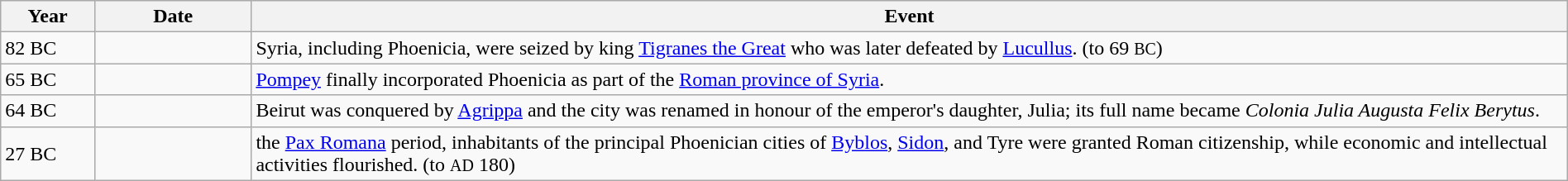<table class="wikitable" width="100%">
<tr>
<th style="width:6%">Year</th>
<th style="width:10%">Date</th>
<th>Event</th>
</tr>
<tr>
<td>82 BC</td>
<td></td>
<td>Syria, including Phoenicia, were seized by king <a href='#'>Tigranes the Great</a> who was later defeated by <a href='#'>Lucullus</a>. (to 69 <small>BC</small>)</td>
</tr>
<tr>
<td>65 BC</td>
<td></td>
<td><a href='#'>Pompey</a> finally incorporated Phoenicia as part of the <a href='#'>Roman province of Syria</a>.</td>
</tr>
<tr>
<td>64 BC</td>
<td></td>
<td>Beirut was conquered by <a href='#'>Agrippa</a> and the city was renamed in honour of the emperor's daughter, Julia; its full name became <em>Colonia Julia Augusta Felix Berytus</em>.</td>
</tr>
<tr>
<td>27 BC</td>
<td></td>
<td>the <a href='#'>Pax Romana</a> period, inhabitants of the principal Phoenician cities of <a href='#'>Byblos</a>, <a href='#'>Sidon</a>, and Tyre were granted Roman citizenship, while economic and intellectual activities flourished. (to <small>AD</small> 180)</td>
</tr>
</table>
